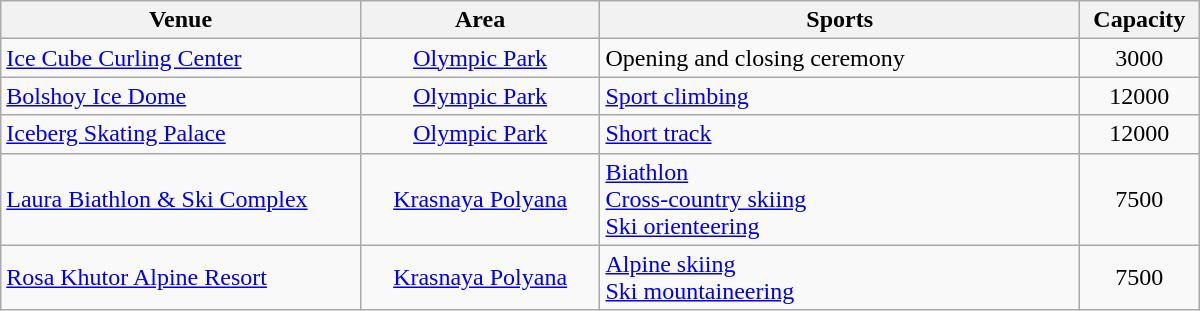<table class="wikitable" width=800px>
<tr>
<th rowspan="1" width=30%>Venue</th>
<th rowspan="1" width=20%>Area</th>
<th rowspan="1" width=40%>Sports</th>
<th rowspan="1" width=10%>Capacity</th>
</tr>
<tr>
<td><a href='#'>Ice Cube Curling Center</a></td>
<td align=center><a href='#'>Olympic Park</a></td>
<td>Opening and closing ceremony</td>
<td align=center>3000</td>
</tr>
<tr>
<td><a href='#'>Bolshoy Ice Dome</a></td>
<td align=center><a href='#'>Olympic Park</a></td>
<td><a href='#'>Sport climbing</a></td>
<td align=center>12000</td>
</tr>
<tr>
<td><a href='#'>Iceberg Skating Palace</a></td>
<td align=center><a href='#'>Olympic Park</a></td>
<td><a href='#'>Short track</a></td>
<td align=center>12000</td>
</tr>
<tr>
<td><a href='#'>Laura Biathlon & Ski Complex</a></td>
<td align=center><a href='#'>Krasnaya Polyana</a></td>
<td><a href='#'>Biathlon</a> <br> <a href='#'>Cross-country skiing</a> <br> <a href='#'>Ski orienteering</a></td>
<td align=center>7500</td>
</tr>
<tr>
<td><a href='#'>Rosa Khutor Alpine Resort</a></td>
<td align=center><a href='#'>Krasnaya Polyana</a></td>
<td><a href='#'>Alpine skiing</a> <br> <a href='#'>Ski mountaineering</a></td>
<td align=center>7500</td>
</tr>
</table>
